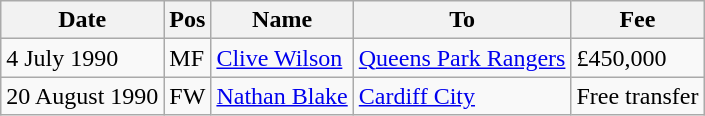<table class="wikitable">
<tr>
<th>Date</th>
<th>Pos</th>
<th>Name</th>
<th>To</th>
<th>Fee</th>
</tr>
<tr>
<td>4 July 1990</td>
<td>MF</td>
<td><a href='#'>Clive Wilson</a></td>
<td><a href='#'>Queens Park Rangers</a></td>
<td>£450,000</td>
</tr>
<tr>
<td>20 August 1990</td>
<td>FW</td>
<td><a href='#'>Nathan Blake</a></td>
<td><a href='#'>Cardiff City</a></td>
<td>Free transfer</td>
</tr>
</table>
